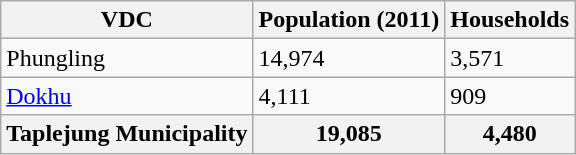<table class="wikitable">
<tr>
<th>VDC</th>
<th>Population (2011)</th>
<th>Households</th>
</tr>
<tr>
<td>Phungling</td>
<td>14,974</td>
<td>3,571</td>
</tr>
<tr>
<td><a href='#'>Dokhu</a></td>
<td>4,111</td>
<td>909</td>
</tr>
<tr>
<th>Taplejung Municipality</th>
<th>19,085</th>
<th>4,480</th>
</tr>
</table>
